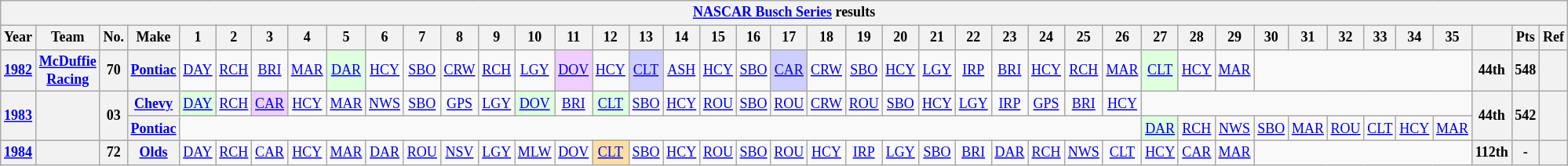<table class="wikitable" style="text-align:center; font-size:75%">
<tr>
<th colspan=42><a href='#'>NASCAR Busch Series</a> results</th>
</tr>
<tr>
<th>Year</th>
<th>Team</th>
<th>No.</th>
<th>Make</th>
<th>1</th>
<th>2</th>
<th>3</th>
<th>4</th>
<th>5</th>
<th>6</th>
<th>7</th>
<th>8</th>
<th>9</th>
<th>10</th>
<th>11</th>
<th>12</th>
<th>13</th>
<th>14</th>
<th>15</th>
<th>16</th>
<th>17</th>
<th>18</th>
<th>19</th>
<th>20</th>
<th>21</th>
<th>22</th>
<th>23</th>
<th>24</th>
<th>25</th>
<th>26</th>
<th>27</th>
<th>28</th>
<th>29</th>
<th>30</th>
<th>31</th>
<th>32</th>
<th>33</th>
<th>34</th>
<th>35</th>
<th></th>
<th>Pts</th>
<th>Ref</th>
</tr>
<tr>
<th><a href='#'>1982</a></th>
<th><a href='#'>McDuffie Racing</a></th>
<th>70</th>
<th><a href='#'>Pontiac</a></th>
<td><a href='#'>DAY</a></td>
<td><a href='#'>RCH</a></td>
<td><a href='#'>BRI</a></td>
<td><a href='#'>MAR</a></td>
<td style="background:#DFFFDF;"><a href='#'>DAR</a><br></td>
<td><a href='#'>HCY</a></td>
<td><a href='#'>SBO</a></td>
<td><a href='#'>CRW</a></td>
<td><a href='#'>RCH</a></td>
<td><a href='#'>LGY</a></td>
<td style="background:#EFCFFF;"><a href='#'>DOV</a><br></td>
<td><a href='#'>HCY</a></td>
<td style="background:#CFCFFF;"><a href='#'>CLT</a><br></td>
<td><a href='#'>ASH</a></td>
<td><a href='#'>HCY</a></td>
<td><a href='#'>SBO</a></td>
<td style="background:#CFCFFF;"><a href='#'>CAR</a><br></td>
<td><a href='#'>CRW</a></td>
<td><a href='#'>SBO</a></td>
<td><a href='#'>HCY</a></td>
<td><a href='#'>LGY</a></td>
<td><a href='#'>IRP</a></td>
<td><a href='#'>BRI</a></td>
<td><a href='#'>HCY</a></td>
<td><a href='#'>RCH</a></td>
<td><a href='#'>MAR</a></td>
<td style="background:#DFFFDF;"><a href='#'>CLT</a><br></td>
<td><a href='#'>HCY</a></td>
<td><a href='#'>MAR</a></td>
<td colspan=6></td>
<th>44th</th>
<th>548</th>
<th></th>
</tr>
<tr>
<th rowspan=2><a href='#'>1983</a></th>
<th rowspan=2></th>
<th rowspan=2>03</th>
<th><a href='#'>Chevy</a></th>
<td style="background:#DFFFDF;"><a href='#'>DAY</a><br></td>
<td><a href='#'>RCH</a></td>
<td style="background:#EFCFFF;"><a href='#'>CAR</a><br></td>
<td><a href='#'>HCY</a></td>
<td><a href='#'>MAR</a></td>
<td><a href='#'>NWS</a></td>
<td><a href='#'>SBO</a></td>
<td><a href='#'>GPS</a></td>
<td><a href='#'>LGY</a></td>
<td style="background:#DFFFDF;"><a href='#'>DOV</a><br></td>
<td><a href='#'>BRI</a></td>
<td style="background:#DFFFDF;"><a href='#'>CLT</a><br></td>
<td><a href='#'>SBO</a></td>
<td><a href='#'>HCY</a></td>
<td><a href='#'>ROU</a></td>
<td><a href='#'>SBO</a></td>
<td><a href='#'>ROU</a></td>
<td><a href='#'>CRW</a></td>
<td><a href='#'>ROU</a></td>
<td><a href='#'>SBO</a></td>
<td><a href='#'>HCY</a></td>
<td><a href='#'>LGY</a></td>
<td><a href='#'>IRP</a></td>
<td><a href='#'>GPS</a></td>
<td><a href='#'>BRI</a></td>
<td><a href='#'>HCY</a></td>
<td colspan=9></td>
<th rowspan=2>44th</th>
<th rowspan=2>542</th>
<th rowspan=2></th>
</tr>
<tr>
<th><a href='#'>Pontiac</a></th>
<td colspan=26></td>
<td style="background:#DFFFDF;"><a href='#'>DAR</a><br></td>
<td><a href='#'>RCH</a></td>
<td><a href='#'>NWS</a></td>
<td><a href='#'>SBO</a></td>
<td><a href='#'>MAR</a></td>
<td><a href='#'>ROU</a></td>
<td><a href='#'>CLT</a></td>
<td><a href='#'>HCY</a></td>
<td><a href='#'>MAR</a></td>
</tr>
<tr>
<th><a href='#'>1984</a></th>
<th></th>
<th>72</th>
<th><a href='#'>Olds</a></th>
<td><a href='#'>DAY</a></td>
<td><a href='#'>RCH</a></td>
<td><a href='#'>CAR</a></td>
<td><a href='#'>HCY</a></td>
<td><a href='#'>MAR</a></td>
<td><a href='#'>DAR</a></td>
<td><a href='#'>ROU</a></td>
<td><a href='#'>NSV</a></td>
<td><a href='#'>LGY</a></td>
<td><a href='#'>MLW</a></td>
<td><a href='#'>DOV</a></td>
<td style="background:#FFDF9F;"><a href='#'>CLT</a><br></td>
<td><a href='#'>SBO</a></td>
<td><a href='#'>HCY</a></td>
<td><a href='#'>ROU</a></td>
<td><a href='#'>SBO</a></td>
<td><a href='#'>ROU</a></td>
<td><a href='#'>HCY</a></td>
<td><a href='#'>IRP</a></td>
<td><a href='#'>LGY</a></td>
<td><a href='#'>SBO</a></td>
<td><a href='#'>BRI</a></td>
<td><a href='#'>DAR</a></td>
<td><a href='#'>RCH</a></td>
<td><a href='#'>NWS</a></td>
<td><a href='#'>CLT</a></td>
<td><a href='#'>HCY</a></td>
<td><a href='#'>CAR</a></td>
<td><a href='#'>MAR</a></td>
<td colspan=6></td>
<th>112th</th>
<th>-</th>
<th></th>
</tr>
</table>
